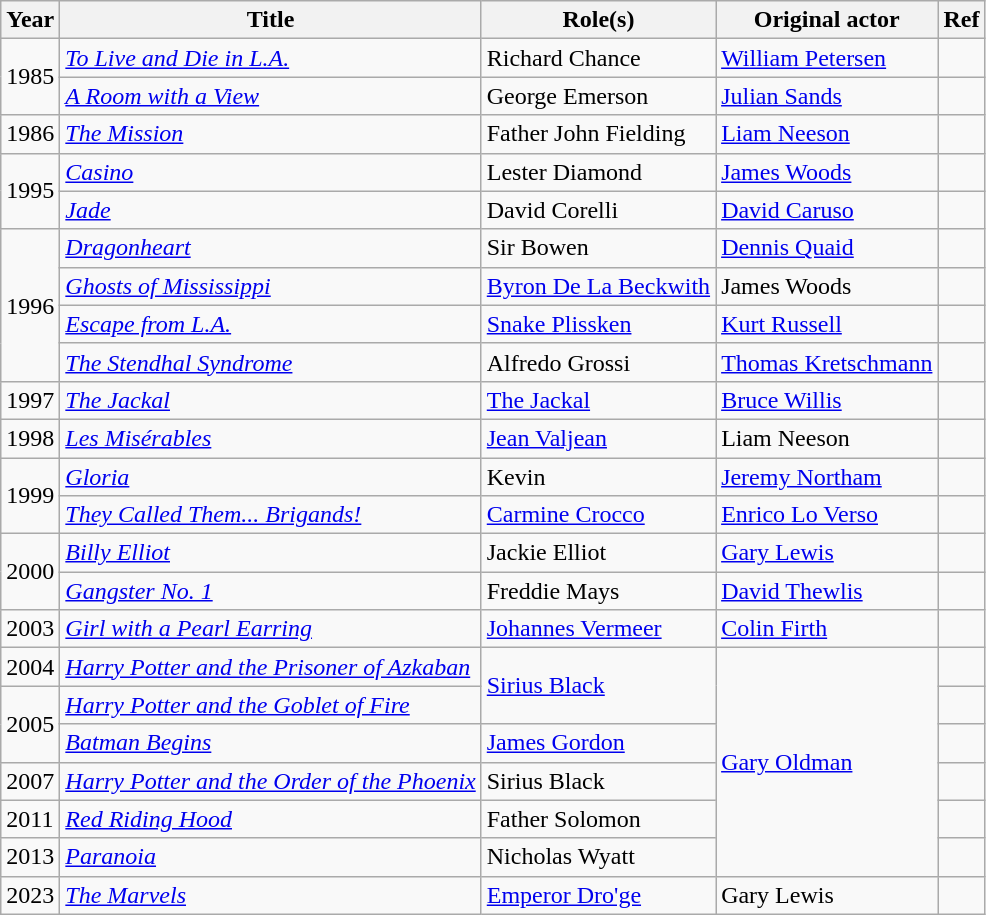<table class="wikitable plainrowheaders sortable">
<tr>
<th scope="col">Year</th>
<th scope="col">Title</th>
<th scope="col">Role(s)</th>
<th scope="col">Original actor</th>
<th scope="col" class="unsortable">Ref</th>
</tr>
<tr>
<td rowspan=2>1985</td>
<td><em><a href='#'>To Live and Die in L.A.</a></em></td>
<td>Richard Chance</td>
<td><a href='#'>William Petersen</a></td>
<td></td>
</tr>
<tr>
<td><em><a href='#'>A Room with a View</a></em></td>
<td>George Emerson</td>
<td><a href='#'>Julian Sands</a></td>
<td></td>
</tr>
<tr>
<td>1986</td>
<td><em><a href='#'>The Mission</a></em></td>
<td>Father John Fielding</td>
<td><a href='#'>Liam Neeson</a></td>
<td></td>
</tr>
<tr>
<td rowspan=2>1995</td>
<td><em><a href='#'>Casino</a></em></td>
<td>Lester Diamond</td>
<td><a href='#'>James Woods</a></td>
<td></td>
</tr>
<tr>
<td><em><a href='#'>Jade</a></em></td>
<td>David Corelli</td>
<td><a href='#'>David Caruso</a></td>
<td></td>
</tr>
<tr>
<td rowspan=4>1996</td>
<td><em><a href='#'>Dragonheart</a></em></td>
<td>Sir Bowen</td>
<td><a href='#'>Dennis Quaid</a></td>
<td></td>
</tr>
<tr>
<td><em><a href='#'>Ghosts of Mississippi</a></em></td>
<td><a href='#'>Byron De La Beckwith</a></td>
<td>James Woods</td>
<td></td>
</tr>
<tr>
<td><em><a href='#'>Escape from L.A.</a></em></td>
<td><a href='#'>Snake Plissken</a></td>
<td><a href='#'>Kurt Russell</a></td>
<td></td>
</tr>
<tr>
<td><em><a href='#'>The Stendhal Syndrome</a></em></td>
<td>Alfredo Grossi</td>
<td><a href='#'>Thomas Kretschmann</a></td>
<td></td>
</tr>
<tr>
<td>1997</td>
<td><em><a href='#'>The Jackal</a></em></td>
<td><a href='#'>The Jackal</a></td>
<td><a href='#'>Bruce Willis</a></td>
<td></td>
</tr>
<tr>
<td>1998</td>
<td><em><a href='#'>Les Misérables</a></em></td>
<td><a href='#'>Jean Valjean</a></td>
<td>Liam Neeson</td>
<td></td>
</tr>
<tr>
<td rowspan=2>1999</td>
<td><em><a href='#'>Gloria</a></em></td>
<td>Kevin</td>
<td><a href='#'>Jeremy Northam</a></td>
<td></td>
</tr>
<tr>
<td><em><a href='#'>They Called Them... Brigands!</a></em></td>
<td><a href='#'>Carmine Crocco</a></td>
<td><a href='#'>Enrico Lo Verso</a></td>
<td></td>
</tr>
<tr>
<td rowspan=2>2000</td>
<td><em><a href='#'>Billy Elliot</a></em></td>
<td>Jackie Elliot</td>
<td><a href='#'>Gary Lewis</a></td>
<td></td>
</tr>
<tr>
<td><em><a href='#'>Gangster No. 1</a></em></td>
<td>Freddie Mays</td>
<td><a href='#'>David Thewlis</a></td>
<td></td>
</tr>
<tr>
<td>2003</td>
<td><em><a href='#'>Girl with a Pearl Earring</a></em></td>
<td><a href='#'>Johannes Vermeer</a></td>
<td><a href='#'>Colin Firth</a></td>
<td></td>
</tr>
<tr>
<td>2004</td>
<td><em><a href='#'>Harry Potter and the Prisoner of Azkaban</a></em></td>
<td rowspan=2><a href='#'>Sirius Black</a></td>
<td rowspan=6><a href='#'>Gary Oldman</a></td>
<td></td>
</tr>
<tr>
<td rowspan=2>2005</td>
<td><em><a href='#'>Harry Potter and the Goblet of Fire</a></em></td>
<td></td>
</tr>
<tr>
<td><em><a href='#'>Batman Begins</a></em></td>
<td><a href='#'>James Gordon</a></td>
<td></td>
</tr>
<tr>
<td>2007</td>
<td><em><a href='#'>Harry Potter and the Order of the Phoenix</a></em></td>
<td>Sirius Black</td>
<td></td>
</tr>
<tr>
<td>2011</td>
<td><em><a href='#'>Red Riding Hood</a></em></td>
<td>Father Solomon</td>
<td></td>
</tr>
<tr>
<td>2013</td>
<td><em><a href='#'>Paranoia</a></em></td>
<td>Nicholas Wyatt</td>
<td></td>
</tr>
<tr>
<td>2023</td>
<td><em><a href='#'>The Marvels</a></em></td>
<td><a href='#'>Emperor Dro'ge</a></td>
<td>Gary Lewis</td>
<td></td>
</tr>
</table>
